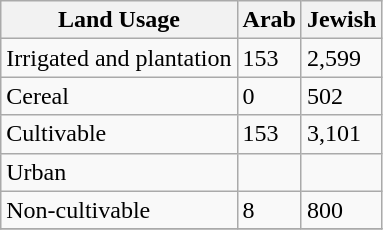<table class="wikitable">
<tr>
<th>Land Usage</th>
<th>Arab</th>
<th>Jewish</th>
</tr>
<tr>
<td>Irrigated and plantation</td>
<td>153</td>
<td>2,599</td>
</tr>
<tr>
<td>Cereal</td>
<td>0</td>
<td>502</td>
</tr>
<tr>
<td>Cultivable</td>
<td>153</td>
<td>3,101</td>
</tr>
<tr>
<td>Urban</td>
<td></td>
<td></td>
</tr>
<tr>
<td>Non-cultivable</td>
<td>8</td>
<td>800</td>
</tr>
<tr>
</tr>
</table>
